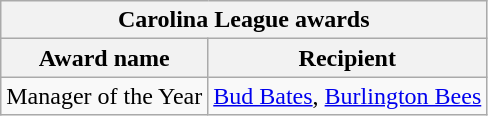<table class="wikitable">
<tr>
<th colspan="2">Carolina League awards</th>
</tr>
<tr>
<th>Award name</th>
<th>Recipient</th>
</tr>
<tr>
<td>Manager of the Year</td>
<td><a href='#'>Bud Bates</a>, <a href='#'>Burlington Bees</a></td>
</tr>
</table>
